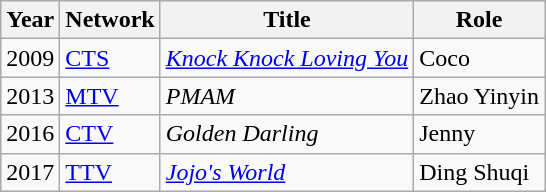<table class="wikitable">
<tr>
<th>Year</th>
<th>Network</th>
<th>Title</th>
<th>Role</th>
</tr>
<tr>
<td>2009</td>
<td><a href='#'>CTS</a></td>
<td><em><a href='#'>Knock Knock Loving You</a></em></td>
<td>Coco</td>
</tr>
<tr>
<td>2013</td>
<td><a href='#'>MTV</a></td>
<td><em>PMAM</em></td>
<td>Zhao Yinyin</td>
</tr>
<tr>
<td>2016</td>
<td><a href='#'>CTV</a></td>
<td><em>Golden Darling</em></td>
<td>Jenny</td>
</tr>
<tr>
<td>2017</td>
<td><a href='#'>TTV</a></td>
<td><em><a href='#'>Jojo's World</a></em></td>
<td>Ding Shuqi</td>
</tr>
</table>
